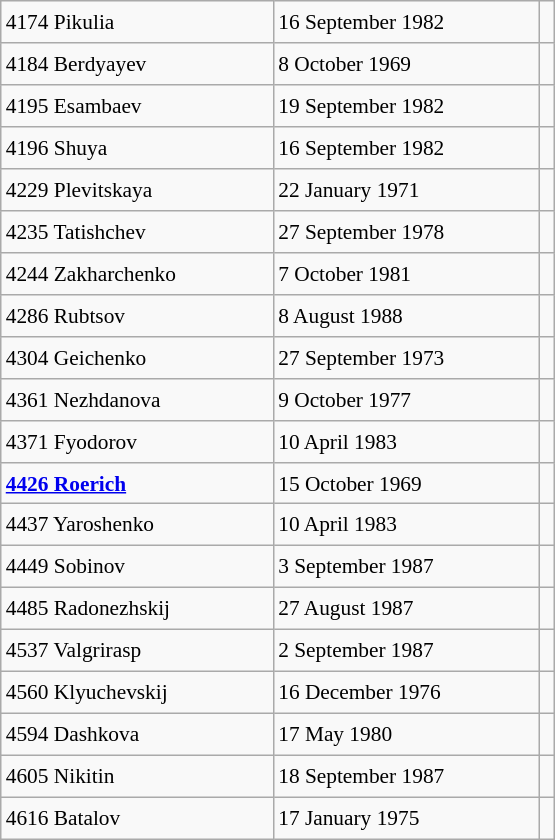<table class="wikitable" style="font-size: 89%; float: left; width: 26em; margin-right: 1em; height: 560px">
<tr>
<td>4174 Pikulia</td>
<td>16 September 1982</td>
<td></td>
</tr>
<tr>
<td>4184 Berdyayev</td>
<td>8 October 1969</td>
<td></td>
</tr>
<tr>
<td>4195 Esambaev</td>
<td>19 September 1982</td>
<td></td>
</tr>
<tr>
<td>4196 Shuya</td>
<td>16 September 1982</td>
<td></td>
</tr>
<tr>
<td>4229 Plevitskaya</td>
<td>22 January 1971</td>
<td></td>
</tr>
<tr>
<td>4235 Tatishchev</td>
<td>27 September 1978</td>
<td></td>
</tr>
<tr>
<td>4244 Zakharchenko</td>
<td>7 October 1981</td>
<td></td>
</tr>
<tr>
<td>4286 Rubtsov</td>
<td>8 August 1988</td>
<td></td>
</tr>
<tr>
<td>4304 Geichenko</td>
<td>27 September 1973</td>
<td></td>
</tr>
<tr>
<td>4361 Nezhdanova</td>
<td>9 October 1977</td>
<td></td>
</tr>
<tr>
<td>4371 Fyodorov</td>
<td>10 April 1983</td>
<td></td>
</tr>
<tr>
<td><strong><a href='#'>4426 Roerich</a></strong></td>
<td>15 October 1969</td>
<td></td>
</tr>
<tr>
<td>4437 Yaroshenko</td>
<td>10 April 1983</td>
<td></td>
</tr>
<tr>
<td>4449 Sobinov</td>
<td>3 September 1987</td>
<td></td>
</tr>
<tr>
<td>4485 Radonezhskij</td>
<td>27 August 1987</td>
<td></td>
</tr>
<tr>
<td>4537 Valgrirasp</td>
<td>2 September 1987</td>
<td></td>
</tr>
<tr>
<td>4560 Klyuchevskij</td>
<td>16 December 1976</td>
<td></td>
</tr>
<tr>
<td>4594 Dashkova</td>
<td>17 May 1980</td>
<td></td>
</tr>
<tr>
<td>4605 Nikitin</td>
<td>18 September 1987</td>
<td></td>
</tr>
<tr>
<td>4616 Batalov</td>
<td>17 January 1975</td>
<td></td>
</tr>
</table>
